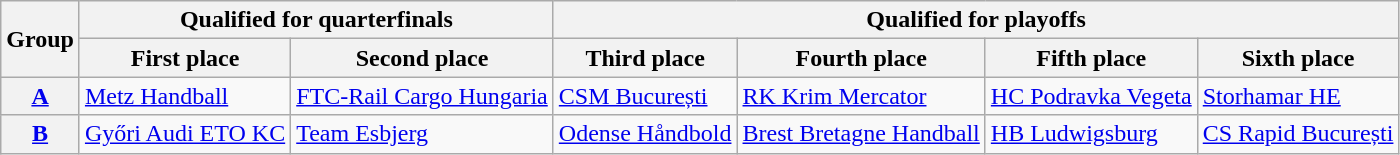<table class=wikitable>
<tr>
<th rowspan=2>Group</th>
<th colspan=2>Qualified for quarterfinals</th>
<th colspan=4>Qualified for playoffs</th>
</tr>
<tr>
<th>First place</th>
<th>Second place</th>
<th>Third place</th>
<th>Fourth place</th>
<th>Fifth place</th>
<th>Sixth place</th>
</tr>
<tr>
<th><a href='#'>A</a></th>
<td> <a href='#'>Metz Handball</a></td>
<td> <a href='#'>FTC-Rail Cargo Hungaria</a></td>
<td> <a href='#'>CSM București</a></td>
<td> <a href='#'>RK Krim Mercator</a></td>
<td> <a href='#'>HC Podravka Vegeta</a></td>
<td> <a href='#'>Storhamar HE</a></td>
</tr>
<tr>
<th><a href='#'>B</a></th>
<td> <a href='#'>Győri Audi ETO KC</a></td>
<td> <a href='#'>Team Esbjerg</a></td>
<td> <a href='#'>Odense Håndbold</a></td>
<td> <a href='#'>Brest Bretagne Handball</a></td>
<td> <a href='#'>HB Ludwigsburg</a></td>
<td> <a href='#'>CS Rapid București</a></td>
</tr>
</table>
